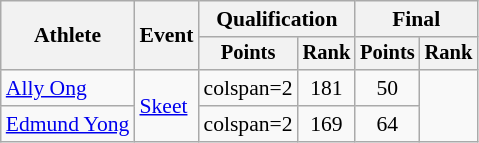<table class="wikitable" style="font-size:90%;">
<tr>
<th rowspan=2>Athlete</th>
<th rowspan=2>Event</th>
<th colspan=2>Qualification</th>
<th colspan=2>Final</th>
</tr>
<tr style="font-size:95%">
<th>Points</th>
<th>Rank</th>
<th>Points</th>
<th>Rank</th>
</tr>
<tr align=center>
<td align=left><a href='#'>Ally Ong</a></td>
<td align=left rowspan=2><a href='#'>Skeet</a></td>
<td>colspan=2 </td>
<td>181</td>
<td>50</td>
</tr>
<tr align=center>
<td align=left><a href='#'>Edmund Yong</a></td>
<td>colspan=2 </td>
<td>169</td>
<td>64</td>
</tr>
</table>
